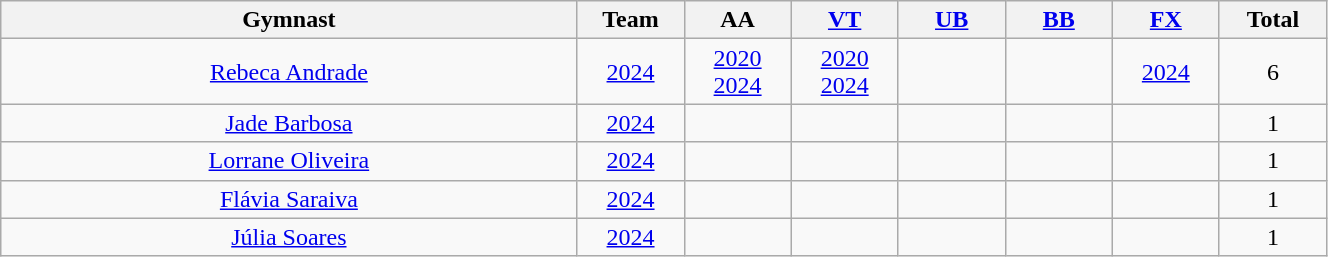<table class="wikitable sortable" width=70% style="text-align:center;">
<tr>
<th class=unsortable>Gymnast</th>
<th style="width:4.0em;">Team</th>
<th style="width:4.0em;">AA</th>
<th style="width:4.0em;"><a href='#'>VT</a></th>
<th style="width:4.0em;"><a href='#'>UB</a></th>
<th style="width:4.0em;"><a href='#'>BB</a></th>
<th style="width:4.0em;"><a href='#'>FX</a></th>
<th style="width:4.0em;">Total</th>
</tr>
<tr>
<td><a href='#'>Rebeca Andrade</a></td>
<td> <a href='#'>2024</a></td>
<td> <a href='#'>2020</a><br> <a href='#'>2024</a></td>
<td> <a href='#'>2020</a><br> <a href='#'>2024</a></td>
<td></td>
<td></td>
<td> <a href='#'>2024</a></td>
<td>6</td>
</tr>
<tr>
<td><a href='#'>Jade Barbosa</a></td>
<td> <a href='#'>2024</a></td>
<td></td>
<td></td>
<td></td>
<td></td>
<td></td>
<td>1</td>
</tr>
<tr>
<td><a href='#'>Lorrane Oliveira</a></td>
<td> <a href='#'>2024</a></td>
<td></td>
<td></td>
<td></td>
<td></td>
<td></td>
<td>1</td>
</tr>
<tr>
<td><a href='#'>Flávia Saraiva</a></td>
<td> <a href='#'>2024</a></td>
<td></td>
<td></td>
<td></td>
<td></td>
<td></td>
<td>1</td>
</tr>
<tr>
<td><a href='#'>Júlia Soares</a></td>
<td> <a href='#'>2024</a></td>
<td></td>
<td></td>
<td></td>
<td></td>
<td></td>
<td>1</td>
</tr>
</table>
